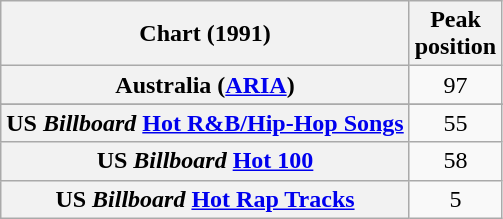<table class="wikitable sortable plainrowheaders">
<tr>
<th>Chart (1991)</th>
<th>Peak<br>position</th>
</tr>
<tr>
<th scope="row">Australia (<a href='#'>ARIA</a>)</th>
<td align="center">97</td>
</tr>
<tr>
</tr>
<tr>
<th scope="row">US <em>Billboard</em> <a href='#'>Hot R&B/Hip-Hop Songs</a></th>
<td align="center">55</td>
</tr>
<tr>
<th scope="row">US <em>Billboard</em> <a href='#'>Hot 100</a></th>
<td align="center">58</td>
</tr>
<tr>
<th scope="row">US <em>Billboard</em> <a href='#'>Hot Rap Tracks</a></th>
<td align="center">5</td>
</tr>
</table>
